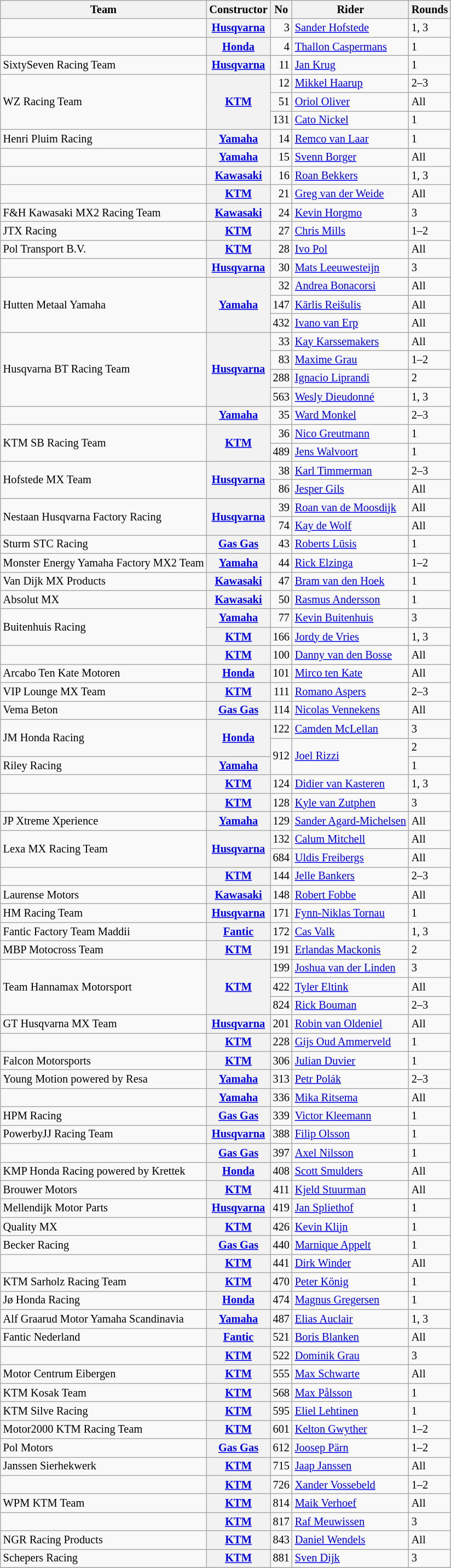<table class="wikitable" style="font-size: 85%;">
<tr>
<th>Team</th>
<th>Constructor</th>
<th>No</th>
<th>Rider</th>
<th>Rounds</th>
</tr>
<tr>
<td></td>
<th><a href='#'>Husqvarna</a></th>
<td align="right">3</td>
<td> <a href='#'>Sander Hofstede</a></td>
<td>1, 3</td>
</tr>
<tr>
<td></td>
<th><a href='#'>Honda</a></th>
<td align="right">4</td>
<td> <a href='#'>Thallon Caspermans</a></td>
<td>1</td>
</tr>
<tr>
<td>SixtySeven Racing Team</td>
<th><a href='#'>Husqvarna</a></th>
<td align="right">11</td>
<td> <a href='#'>Jan Krug</a></td>
<td>1</td>
</tr>
<tr>
<td rowspan=3>WZ Racing Team</td>
<th rowspan=3><a href='#'>KTM</a></th>
<td align="right">12</td>
<td> <a href='#'>Mikkel Haarup</a></td>
<td>2–3</td>
</tr>
<tr>
<td align="right">51</td>
<td> <a href='#'>Oriol Oliver</a></td>
<td>All</td>
</tr>
<tr>
<td align="right">131</td>
<td> <a href='#'>Cato Nickel</a></td>
<td>1</td>
</tr>
<tr>
<td>Henri Pluim Racing</td>
<th><a href='#'>Yamaha</a></th>
<td align="right">14</td>
<td> <a href='#'>Remco van Laar</a></td>
<td>1</td>
</tr>
<tr>
<td></td>
<th><a href='#'>Yamaha</a></th>
<td align="right">15</td>
<td> <a href='#'>Svenn Borger</a></td>
<td>All</td>
</tr>
<tr>
<td></td>
<th><a href='#'>Kawasaki</a></th>
<td align="right">16</td>
<td> <a href='#'>Roan Bekkers</a></td>
<td>1, 3</td>
</tr>
<tr>
<td></td>
<th><a href='#'>KTM</a></th>
<td align="right">21</td>
<td> <a href='#'>Greg van der Weide</a></td>
<td>All</td>
</tr>
<tr>
<td>F&H Kawasaki MX2 Racing Team</td>
<th><a href='#'>Kawasaki</a></th>
<td align="right">24</td>
<td> <a href='#'>Kevin Horgmo</a></td>
<td>3</td>
</tr>
<tr>
<td>JTX Racing</td>
<th><a href='#'>KTM</a></th>
<td align="right">27</td>
<td> <a href='#'>Chris Mills</a></td>
<td>1–2</td>
</tr>
<tr>
<td>Pol Transport B.V.</td>
<th><a href='#'>KTM</a></th>
<td align="right">28</td>
<td> <a href='#'>Ivo Pol</a></td>
<td>All</td>
</tr>
<tr>
<td></td>
<th><a href='#'>Husqvarna</a></th>
<td align="right">30</td>
<td> <a href='#'>Mats Leeuwesteijn</a></td>
<td>3</td>
</tr>
<tr>
<td rowspan=3>Hutten Metaal Yamaha</td>
<th rowspan=3><a href='#'>Yamaha</a></th>
<td align="right">32</td>
<td> <a href='#'>Andrea Bonacorsi</a></td>
<td>All</td>
</tr>
<tr>
<td align="right">147</td>
<td> <a href='#'>Kārlis Reišulis</a></td>
<td>All</td>
</tr>
<tr>
<td align="right">432</td>
<td> <a href='#'>Ivano van Erp</a></td>
<td>All</td>
</tr>
<tr>
<td rowspan=4>Husqvarna BT Racing Team</td>
<th rowspan=4><a href='#'>Husqvarna</a></th>
<td align="right">33</td>
<td> <a href='#'>Kay Karssemakers</a></td>
<td>All</td>
</tr>
<tr>
<td align="right">83</td>
<td> <a href='#'>Maxime Grau</a></td>
<td>1–2</td>
</tr>
<tr>
<td align="right">288</td>
<td> <a href='#'>Ignacio Liprandi</a></td>
<td>2</td>
</tr>
<tr>
<td align="right">563</td>
<td> <a href='#'>Wesly Dieudonné</a></td>
<td>1, 3</td>
</tr>
<tr>
<td></td>
<th><a href='#'>Yamaha</a></th>
<td align="right">35</td>
<td> <a href='#'>Ward Monkel</a></td>
<td>2–3</td>
</tr>
<tr>
<td rowspan=2>KTM SB Racing Team</td>
<th rowspan=2><a href='#'>KTM</a></th>
<td align="right">36</td>
<td> <a href='#'>Nico Greutmann</a></td>
<td>1</td>
</tr>
<tr>
<td align="right">489</td>
<td> <a href='#'>Jens Walvoort</a></td>
<td>1</td>
</tr>
<tr>
<td rowspan=2>Hofstede MX Team</td>
<th rowspan=2><a href='#'>Husqvarna</a></th>
<td align="right">38</td>
<td> <a href='#'>Karl Timmerman</a></td>
<td>2–3</td>
</tr>
<tr>
<td align="right">86</td>
<td> <a href='#'>Jesper Gils</a></td>
<td>All</td>
</tr>
<tr>
<td rowspan=2>Nestaan Husqvarna Factory Racing</td>
<th rowspan=2><a href='#'>Husqvarna</a></th>
<td align="right">39</td>
<td> <a href='#'>Roan van de Moosdijk</a></td>
<td>All</td>
</tr>
<tr>
<td align="right">74</td>
<td> <a href='#'>Kay de Wolf</a></td>
<td>All</td>
</tr>
<tr>
<td>Sturm STC Racing</td>
<th><a href='#'>Gas Gas</a></th>
<td align="right">43</td>
<td> <a href='#'>Roberts Lūsis</a></td>
<td>1</td>
</tr>
<tr>
<td>Monster Energy Yamaha Factory MX2 Team</td>
<th><a href='#'>Yamaha</a></th>
<td align="right">44</td>
<td> <a href='#'>Rick Elzinga</a></td>
<td>1–2</td>
</tr>
<tr>
<td>Van Dijk MX Products</td>
<th><a href='#'>Kawasaki</a></th>
<td align="right">47</td>
<td> <a href='#'>Bram van den Hoek</a></td>
<td>1</td>
</tr>
<tr>
<td>Absolut MX</td>
<th><a href='#'>Kawasaki</a></th>
<td align="right">50</td>
<td> <a href='#'>Rasmus Andersson</a></td>
<td>1</td>
</tr>
<tr>
<td rowspan=2>Buitenhuis Racing</td>
<th><a href='#'>Yamaha</a></th>
<td align="right">77</td>
<td> <a href='#'>Kevin Buitenhuis</a></td>
<td>3</td>
</tr>
<tr>
<th><a href='#'>KTM</a></th>
<td align="right">166</td>
<td> <a href='#'>Jordy de Vries</a></td>
<td>1, 3</td>
</tr>
<tr>
<td></td>
<th><a href='#'>KTM</a></th>
<td align="right">100</td>
<td> <a href='#'>Danny van den Bosse</a></td>
<td>All</td>
</tr>
<tr>
<td>Arcabo Ten Kate Motoren</td>
<th><a href='#'>Honda</a></th>
<td align="right">101</td>
<td> <a href='#'>Mirco ten Kate</a></td>
<td>All</td>
</tr>
<tr>
<td>VIP Lounge MX Team</td>
<th><a href='#'>KTM</a></th>
<td align="right">111</td>
<td> <a href='#'>Romano Aspers</a></td>
<td>2–3</td>
</tr>
<tr>
<td>Vema Beton</td>
<th><a href='#'>Gas Gas</a></th>
<td align="right">114</td>
<td> <a href='#'>Nicolas Vennekens</a></td>
<td>All</td>
</tr>
<tr>
<td rowspan=2>JM Honda Racing</td>
<th rowspan=2><a href='#'>Honda</a></th>
<td align="right">122</td>
<td> <a href='#'>Camden McLellan</a></td>
<td>3</td>
</tr>
<tr>
<td rowspan=2 align="right">912</td>
<td rowspan=2> <a href='#'>Joel Rizzi</a></td>
<td>2</td>
</tr>
<tr>
<td>Riley Racing</td>
<th><a href='#'>Yamaha</a></th>
<td>1</td>
</tr>
<tr>
<td></td>
<th><a href='#'>KTM</a></th>
<td align="right">124</td>
<td> <a href='#'>Didier van Kasteren</a></td>
<td>1, 3</td>
</tr>
<tr>
<td></td>
<th><a href='#'>KTM</a></th>
<td align="right">128</td>
<td> <a href='#'>Kyle van Zutphen</a></td>
<td>3</td>
</tr>
<tr>
<td>JP Xtreme Xperience</td>
<th><a href='#'>Yamaha</a></th>
<td align="right">129</td>
<td> <a href='#'>Sander Agard-Michelsen</a></td>
<td>All</td>
</tr>
<tr>
<td rowspan=2>Lexa MX Racing Team</td>
<th rowspan=2><a href='#'>Husqvarna</a></th>
<td align="right">132</td>
<td> <a href='#'>Calum Mitchell</a></td>
<td>All</td>
</tr>
<tr>
<td align="right">684</td>
<td> <a href='#'>Uldis Freibergs</a></td>
<td>All</td>
</tr>
<tr>
<td></td>
<th><a href='#'>KTM</a></th>
<td align="right">144</td>
<td> <a href='#'>Jelle Bankers</a></td>
<td>2–3</td>
</tr>
<tr>
<td>Laurense Motors</td>
<th><a href='#'>Kawasaki</a></th>
<td align="right">148</td>
<td> <a href='#'>Robert Fobbe</a></td>
<td>All</td>
</tr>
<tr>
<td>HM Racing Team</td>
<th><a href='#'>Husqvarna</a></th>
<td align="right">171</td>
<td> <a href='#'>Fynn-Niklas Tornau</a></td>
<td>1</td>
</tr>
<tr>
<td>Fantic Factory Team Maddii</td>
<th><a href='#'>Fantic</a></th>
<td align="right">172</td>
<td> <a href='#'>Cas Valk</a></td>
<td>1, 3</td>
</tr>
<tr>
<td>MBP Motocross Team</td>
<th><a href='#'>KTM</a></th>
<td align="right">191</td>
<td> <a href='#'>Erlandas Mackonis</a></td>
<td>2</td>
</tr>
<tr>
<td rowspan=3>Team Hannamax Motorsport</td>
<th rowspan=3><a href='#'>KTM</a></th>
<td align="right">199</td>
<td> <a href='#'>Joshua van der Linden</a></td>
<td>3</td>
</tr>
<tr>
<td align="right">422</td>
<td> <a href='#'>Tyler Eltink</a></td>
<td>All</td>
</tr>
<tr>
<td align="right">824</td>
<td> <a href='#'>Rick Bouman</a></td>
<td>2–3</td>
</tr>
<tr>
<td>GT Husqvarna MX Team</td>
<th><a href='#'>Husqvarna</a></th>
<td align="right">201</td>
<td> <a href='#'>Robin van Oldeniel</a></td>
<td>All</td>
</tr>
<tr>
<td></td>
<th><a href='#'>KTM</a></th>
<td align="right">228</td>
<td> <a href='#'>Gijs Oud Ammerveld</a></td>
<td>1</td>
</tr>
<tr>
<td>Falcon Motorsports</td>
<th><a href='#'>KTM</a></th>
<td align="right">306</td>
<td> <a href='#'>Julian Duvier</a></td>
<td>1</td>
</tr>
<tr>
<td>Young Motion powered by Resa</td>
<th><a href='#'>Yamaha</a></th>
<td align="right">313</td>
<td> <a href='#'>Petr Polák</a></td>
<td>2–3</td>
</tr>
<tr>
<td></td>
<th><a href='#'>Yamaha</a></th>
<td align="right">336</td>
<td> <a href='#'>Mika Ritsema</a></td>
<td>All</td>
</tr>
<tr>
<td>HPM Racing</td>
<th><a href='#'>Gas Gas</a></th>
<td align="right">339</td>
<td> <a href='#'>Victor Kleemann</a></td>
<td>1</td>
</tr>
<tr>
<td>PowerbyJJ Racing Team</td>
<th><a href='#'>Husqvarna</a></th>
<td align="right">388</td>
<td> <a href='#'>Filip Olsson</a></td>
<td>1</td>
</tr>
<tr>
<td></td>
<th><a href='#'>Gas Gas</a></th>
<td align="right">397</td>
<td> <a href='#'>Axel Nilsson</a></td>
<td>1</td>
</tr>
<tr>
<td>KMP Honda Racing powered by Krettek</td>
<th><a href='#'>Honda</a></th>
<td align="right">408</td>
<td> <a href='#'>Scott Smulders</a></td>
<td>All</td>
</tr>
<tr>
<td>Brouwer Motors</td>
<th><a href='#'>KTM</a></th>
<td align="right">411</td>
<td> <a href='#'>Kjeld Stuurman</a></td>
<td>All</td>
</tr>
<tr>
<td>Mellendijk Motor Parts</td>
<th><a href='#'>Husqvarna</a></th>
<td align="right">419</td>
<td> <a href='#'>Jan Spliethof</a></td>
<td>1</td>
</tr>
<tr>
<td>Quality MX</td>
<th><a href='#'>KTM</a></th>
<td align="right">426</td>
<td> <a href='#'>Kevin Klijn</a></td>
<td>1</td>
</tr>
<tr>
<td>Becker Racing</td>
<th><a href='#'>Gas Gas</a></th>
<td align="right">440</td>
<td> <a href='#'>Marnique Appelt</a></td>
<td>1</td>
</tr>
<tr>
<td></td>
<th><a href='#'>KTM</a></th>
<td align="right">441</td>
<td> <a href='#'>Dirk Winder</a></td>
<td>All</td>
</tr>
<tr>
<td>KTM Sarholz Racing Team</td>
<th><a href='#'>KTM</a></th>
<td align="right">470</td>
<td> <a href='#'>Peter König</a></td>
<td>1</td>
</tr>
<tr>
<td>Jø Honda Racing</td>
<th><a href='#'>Honda</a></th>
<td align="right">474</td>
<td> <a href='#'>Magnus Gregersen</a></td>
<td>1</td>
</tr>
<tr>
<td>Alf Graarud Motor Yamaha Scandinavia</td>
<th><a href='#'>Yamaha</a></th>
<td align="right">487</td>
<td> <a href='#'>Elias Auclair</a></td>
<td>1, 3</td>
</tr>
<tr>
<td>Fantic Nederland</td>
<th><a href='#'>Fantic</a></th>
<td align="right">521</td>
<td> <a href='#'>Boris Blanken</a></td>
<td>All</td>
</tr>
<tr>
<td></td>
<th><a href='#'>KTM</a></th>
<td align="right">522</td>
<td> <a href='#'>Dominik Grau</a></td>
<td>3</td>
</tr>
<tr>
<td>Motor Centrum Eibergen</td>
<th><a href='#'>KTM</a></th>
<td align="right">555</td>
<td> <a href='#'>Max Schwarte</a></td>
<td>All</td>
</tr>
<tr>
<td>KTM Kosak Team</td>
<th><a href='#'>KTM</a></th>
<td align="right">568</td>
<td> <a href='#'>Max Pålsson</a></td>
<td>1</td>
</tr>
<tr>
<td>KTM Silve Racing</td>
<th><a href='#'>KTM</a></th>
<td align="right">595</td>
<td> <a href='#'>Eliel Lehtinen</a></td>
<td>1</td>
</tr>
<tr>
<td>Motor2000 KTM Racing Team</td>
<th><a href='#'>KTM</a></th>
<td align="right">601</td>
<td> <a href='#'>Kelton Gwyther</a></td>
<td>1–2</td>
</tr>
<tr>
<td>Pol Motors</td>
<th><a href='#'>Gas Gas</a></th>
<td align="right">612</td>
<td> <a href='#'>Joosep Pärn</a></td>
<td>1–2</td>
</tr>
<tr>
<td>Janssen Sierhekwerk</td>
<th><a href='#'>KTM</a></th>
<td align="right">715</td>
<td> <a href='#'>Jaap Janssen</a></td>
<td>All</td>
</tr>
<tr>
<td></td>
<th><a href='#'>KTM</a></th>
<td align="right">726</td>
<td> <a href='#'>Xander Vossebeld</a></td>
<td>1–2</td>
</tr>
<tr>
<td>WPM KTM Team</td>
<th><a href='#'>KTM</a></th>
<td align="right">814</td>
<td> <a href='#'>Maik Verhoef</a></td>
<td>All</td>
</tr>
<tr>
<td></td>
<th><a href='#'>KTM</a></th>
<td align="right">817</td>
<td> <a href='#'>Raf Meuwissen</a></td>
<td>3</td>
</tr>
<tr>
<td>NGR Racing Products</td>
<th><a href='#'>KTM</a></th>
<td align="right">843</td>
<td> <a href='#'>Daniel Wendels</a></td>
<td>All</td>
</tr>
<tr>
<td>Schepers Racing</td>
<th><a href='#'>KTM</a></th>
<td align="right">881</td>
<td> <a href='#'>Sven Dijk</a></td>
<td>3</td>
</tr>
<tr>
</tr>
</table>
